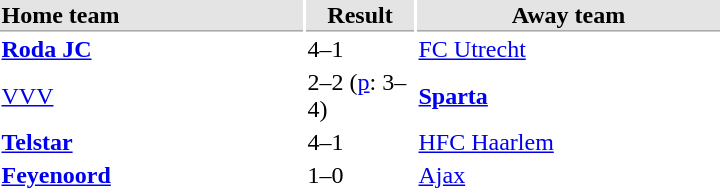<table>
<tr bgcolor="#E4E4E4">
<th style="border-bottom:1px solid #AAAAAA" width="200" align="left">Home team</th>
<th style="border-bottom:1px solid #AAAAAA" width="70" align="center">Result</th>
<th style="border-bottom:1px solid #AAAAAA" width="200">Away team</th>
</tr>
<tr>
<td><strong><a href='#'>Roda JC</a></strong></td>
<td>4–1</td>
<td><a href='#'>FC Utrecht</a></td>
</tr>
<tr>
<td><a href='#'>VVV</a></td>
<td>2–2 (<a href='#'>p</a>: 3–4)</td>
<td><strong><a href='#'>Sparta</a></strong></td>
</tr>
<tr>
<td><strong><a href='#'>Telstar</a></strong></td>
<td>4–1</td>
<td><a href='#'>HFC Haarlem</a></td>
</tr>
<tr>
<td><strong><a href='#'>Feyenoord</a></strong></td>
<td>1–0</td>
<td><a href='#'>Ajax</a></td>
</tr>
</table>
